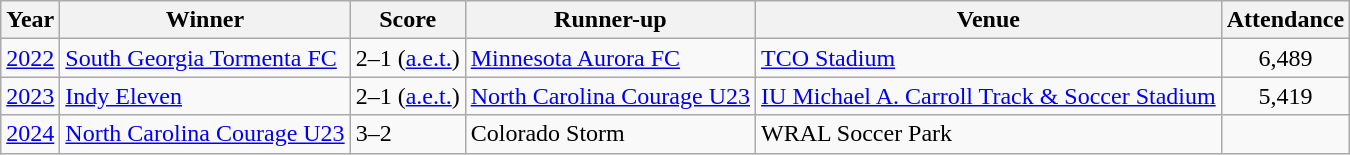<table class="wikitable">
<tr>
<th scope="col">Year</th>
<th scope="col">Winner</th>
<th scope="col">Score</th>
<th scope="col">Runner-up</th>
<th scope="col">Venue</th>
<th scope="col">Attendance</th>
</tr>
<tr>
<td scope="row"><a href='#'>2022</a></td>
<td><a href='#'>South Georgia Tormenta FC</a></td>
<td>2–1 (<a href='#'>a.e.t.</a>)</td>
<td><a href='#'>Minnesota Aurora FC</a></td>
<td><a href='#'>TCO Stadium</a></td>
<td align=center>6,489</td>
</tr>
<tr>
<td scope="row"><a href='#'>2023</a></td>
<td><a href='#'>Indy Eleven</a></td>
<td>2–1 (<a href='#'>a.e.t.</a>)</td>
<td><a href='#'>North Carolina Courage U23</a></td>
<td><a href='#'>IU Michael A. Carroll Track & Soccer Stadium</a></td>
<td align=center>5,419</td>
</tr>
<tr>
<td scope="row"><a href='#'>2024</a></td>
<td><a href='#'>North Carolina Courage U23</a></td>
<td>3–2</td>
<td>Colorado Storm</td>
<td>WRAL Soccer Park</td>
<td align=center></td>
</tr>
</table>
